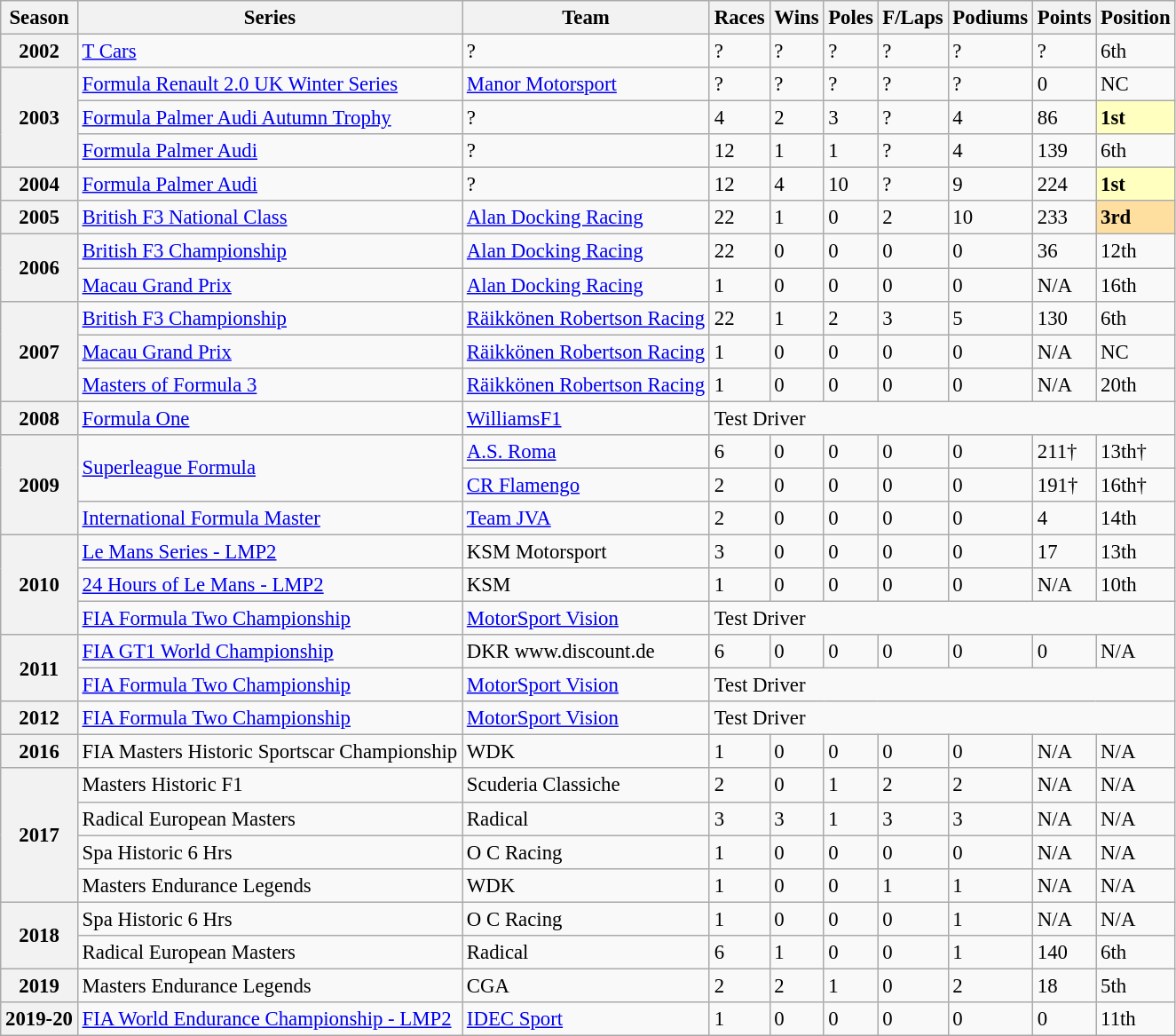<table class="wikitable" style="font-size: 95%;">
<tr>
<th>Season</th>
<th>Series</th>
<th>Team</th>
<th>Races</th>
<th>Wins</th>
<th>Poles</th>
<th>F/Laps</th>
<th>Podiums</th>
<th>Points</th>
<th>Position</th>
</tr>
<tr>
<th align="centr"><strong>2002</strong></th>
<td><a href='#'>T Cars</a></td>
<td>?</td>
<td align="centr">?</td>
<td align="centr">?</td>
<td align="centr">?</td>
<td align="centr">?</td>
<td align="centr">?</td>
<td align="centr">?</td>
<td align="centr">6th</td>
</tr>
<tr>
<th rowspan="3" align="centr"><strong>2003</strong></th>
<td><a href='#'>Formula Renault 2.0 UK Winter Series</a></td>
<td><a href='#'>Manor Motorsport</a></td>
<td align="centr">?</td>
<td align="centr">?</td>
<td align="centr">?</td>
<td align="centr">?</td>
<td align="centr">?</td>
<td align="centr">0</td>
<td align="centr">NC</td>
</tr>
<tr>
<td><a href='#'>Formula Palmer Audi Autumn Trophy</a></td>
<td>?</td>
<td align="centr">4</td>
<td align="centr">2</td>
<td align="centr">3</td>
<td align="centr">?</td>
<td align="centr">4</td>
<td align="centr">86</td>
<td align="centr" style="background:#ffffbf;"><strong>1st</strong></td>
</tr>
<tr>
<td><a href='#'>Formula Palmer Audi</a></td>
<td>?</td>
<td align="centr">12</td>
<td align="centr">1</td>
<td align="centr">1</td>
<td align="centr">?</td>
<td align="centr">4</td>
<td align="centr">139</td>
<td align="centr">6th</td>
</tr>
<tr>
<th align="centr"><strong>2004</strong></th>
<td><a href='#'>Formula Palmer Audi</a></td>
<td>?</td>
<td align="centr">12</td>
<td align="centr">4</td>
<td align="centr">10</td>
<td align="centr">?</td>
<td align="centr">9</td>
<td align="centr">224</td>
<td align="centr" style="background:#ffffbf;"><strong>1st</strong></td>
</tr>
<tr>
<th align="centr"><strong>2005</strong></th>
<td><a href='#'>British F3 National Class</a></td>
<td><a href='#'>Alan Docking Racing</a></td>
<td align="centr">22</td>
<td align="centr">1</td>
<td align="centr">0</td>
<td align="centr">2</td>
<td align="centr">10</td>
<td align="centr">233</td>
<td align="centr" style="background:#ffdf9f;"><strong>3rd</strong></td>
</tr>
<tr>
<th rowspan="2" align="centr"><strong>2006</strong></th>
<td><a href='#'>British F3 Championship</a></td>
<td><a href='#'>Alan Docking Racing</a></td>
<td align="centr">22</td>
<td align="centr">0</td>
<td align="centr">0</td>
<td align="centr">0</td>
<td align="centr">0</td>
<td align="centr">36</td>
<td align="centr">12th</td>
</tr>
<tr>
<td><a href='#'>Macau Grand Prix</a></td>
<td><a href='#'>Alan Docking Racing</a></td>
<td align="centr">1</td>
<td align="centr">0</td>
<td align="centr">0</td>
<td align="centr">0</td>
<td align="centr">0</td>
<td align="centr">N/A</td>
<td align="centr">16th</td>
</tr>
<tr>
<th rowspan="3" align="centr"><strong>2007</strong></th>
<td><a href='#'>British F3 Championship</a></td>
<td><a href='#'>Räikkönen Robertson Racing</a></td>
<td align="centr">22</td>
<td align="centr">1</td>
<td align="centr">2</td>
<td align="centr">3</td>
<td align="centr">5</td>
<td align="centr">130</td>
<td align="centr">6th</td>
</tr>
<tr>
<td><a href='#'>Macau Grand Prix</a></td>
<td><a href='#'>Räikkönen Robertson Racing</a></td>
<td align="centr">1</td>
<td align="centr">0</td>
<td align="centr">0</td>
<td align="centr">0</td>
<td align="centr">0</td>
<td align="centr">N/A</td>
<td align="centr">NC</td>
</tr>
<tr>
<td><a href='#'>Masters of Formula 3</a></td>
<td><a href='#'>Räikkönen Robertson Racing</a></td>
<td align="centr">1</td>
<td align="centr">0</td>
<td align="centr">0</td>
<td align="centr">0</td>
<td align="centr">0</td>
<td align="centr">N/A</td>
<td align="centr">20th</td>
</tr>
<tr>
<th align="centr"><strong>2008</strong></th>
<td align="left"><a href='#'>Formula One</a></td>
<td align="left"><a href='#'>WilliamsF1</a></td>
<td colspan="7" align="centr">Test Driver</td>
</tr>
<tr>
<th rowspan="3" align="centr"><strong>2009</strong></th>
<td rowspan="2"><a href='#'>Superleague Formula</a></td>
<td><a href='#'>A.S. Roma</a></td>
<td align="centr">6</td>
<td align="centr">0</td>
<td align="centr">0</td>
<td align="centr">0</td>
<td align="centr">0</td>
<td align="centr">211†</td>
<td align="centr">13th†</td>
</tr>
<tr>
<td><a href='#'>CR Flamengo</a></td>
<td align="centr">2</td>
<td align="centr">0</td>
<td align="centr">0</td>
<td align="centr">0</td>
<td align="centr">0</td>
<td align="centr">191†</td>
<td align="centr">16th†</td>
</tr>
<tr>
<td><a href='#'>International Formula Master</a></td>
<td><a href='#'>Team JVA</a></td>
<td align="centr">2</td>
<td align="centr">0</td>
<td align="centr">0</td>
<td align="centr">0</td>
<td align="centr">0</td>
<td align="centr">4</td>
<td align="centr">14th</td>
</tr>
<tr>
<th rowspan="3"><strong>2010</strong></th>
<td><a href='#'>Le Mans Series - LMP2</a></td>
<td>KSM Motorsport</td>
<td>3</td>
<td>0</td>
<td>0</td>
<td>0</td>
<td>0</td>
<td>17</td>
<td>13th</td>
</tr>
<tr>
<td><a href='#'>24 Hours of Le Mans - LMP2</a></td>
<td>KSM</td>
<td>1</td>
<td>0</td>
<td>0</td>
<td>0</td>
<td>0</td>
<td>N/A</td>
<td>10th</td>
</tr>
<tr>
<td><a href='#'>FIA Formula Two Championship</a></td>
<td><a href='#'>MotorSport Vision</a></td>
<td colspan="7">Test Driver</td>
</tr>
<tr>
<th rowspan="2"><strong>2011</strong></th>
<td><a href='#'>FIA GT1 World Championship</a></td>
<td>DKR www.discount.de</td>
<td>6</td>
<td>0</td>
<td>0</td>
<td>0</td>
<td>0</td>
<td>0</td>
<td>N/A</td>
</tr>
<tr>
<td><a href='#'>FIA Formula Two Championship</a></td>
<td><a href='#'>MotorSport Vision</a></td>
<td colspan="7">Test Driver</td>
</tr>
<tr>
<th><strong>2012</strong></th>
<td><a href='#'>FIA Formula Two Championship</a></td>
<td><a href='#'>MotorSport Vision</a></td>
<td colspan="7">Test Driver</td>
</tr>
<tr>
<th><strong>2016</strong></th>
<td>FIA Masters Historic Sportscar Championship</td>
<td>WDK</td>
<td>1</td>
<td>0</td>
<td>0</td>
<td>0</td>
<td>0</td>
<td>N/A</td>
<td>N/A</td>
</tr>
<tr>
<th rowspan="4"><strong>2017</strong></th>
<td>Masters Historic F1</td>
<td>Scuderia Classiche</td>
<td>2</td>
<td>0</td>
<td>1</td>
<td>2</td>
<td>2</td>
<td>N/A</td>
<td>N/A</td>
</tr>
<tr>
<td>Radical European Masters</td>
<td>Radical</td>
<td>3</td>
<td>3</td>
<td>1</td>
<td>3</td>
<td>3</td>
<td>N/A</td>
<td>N/A</td>
</tr>
<tr>
<td>Spa Historic 6 Hrs</td>
<td>O C Racing</td>
<td>1</td>
<td>0</td>
<td>0</td>
<td>0</td>
<td>0</td>
<td>N/A</td>
<td>N/A</td>
</tr>
<tr>
<td>Masters Endurance Legends</td>
<td>WDK</td>
<td>1</td>
<td>0</td>
<td>0</td>
<td>1</td>
<td>1</td>
<td>N/A</td>
<td>N/A</td>
</tr>
<tr>
<th rowspan="2"><strong>2018</strong></th>
<td>Spa Historic 6 Hrs</td>
<td>O C Racing</td>
<td>1</td>
<td>0</td>
<td>0</td>
<td>0</td>
<td>1</td>
<td>N/A</td>
<td>N/A</td>
</tr>
<tr>
<td>Radical European Masters</td>
<td>Radical</td>
<td>6</td>
<td>1</td>
<td>0</td>
<td>0</td>
<td>1</td>
<td>140</td>
<td>6th</td>
</tr>
<tr>
<th><strong>2019</strong></th>
<td>Masters Endurance Legends</td>
<td>CGA</td>
<td>2</td>
<td>2</td>
<td>1</td>
<td>0</td>
<td>2</td>
<td>18</td>
<td>5th</td>
</tr>
<tr>
<th><strong>2019-20</strong></th>
<td><a href='#'>FIA World Endurance Championship - LMP2</a></td>
<td><a href='#'>IDEC Sport</a></td>
<td>1</td>
<td>0</td>
<td>0</td>
<td>0</td>
<td>0</td>
<td>0</td>
<td>11th</td>
</tr>
</table>
